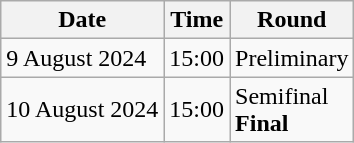<table class="wikitable">
<tr>
<th>Date</th>
<th>Time</th>
<th>Round</th>
</tr>
<tr>
<td>9 August 2024</td>
<td>15:00</td>
<td>Preliminary</td>
</tr>
<tr>
<td>10 August 2024</td>
<td>15:00</td>
<td>Semifinal<br><strong>Final</strong></td>
</tr>
</table>
